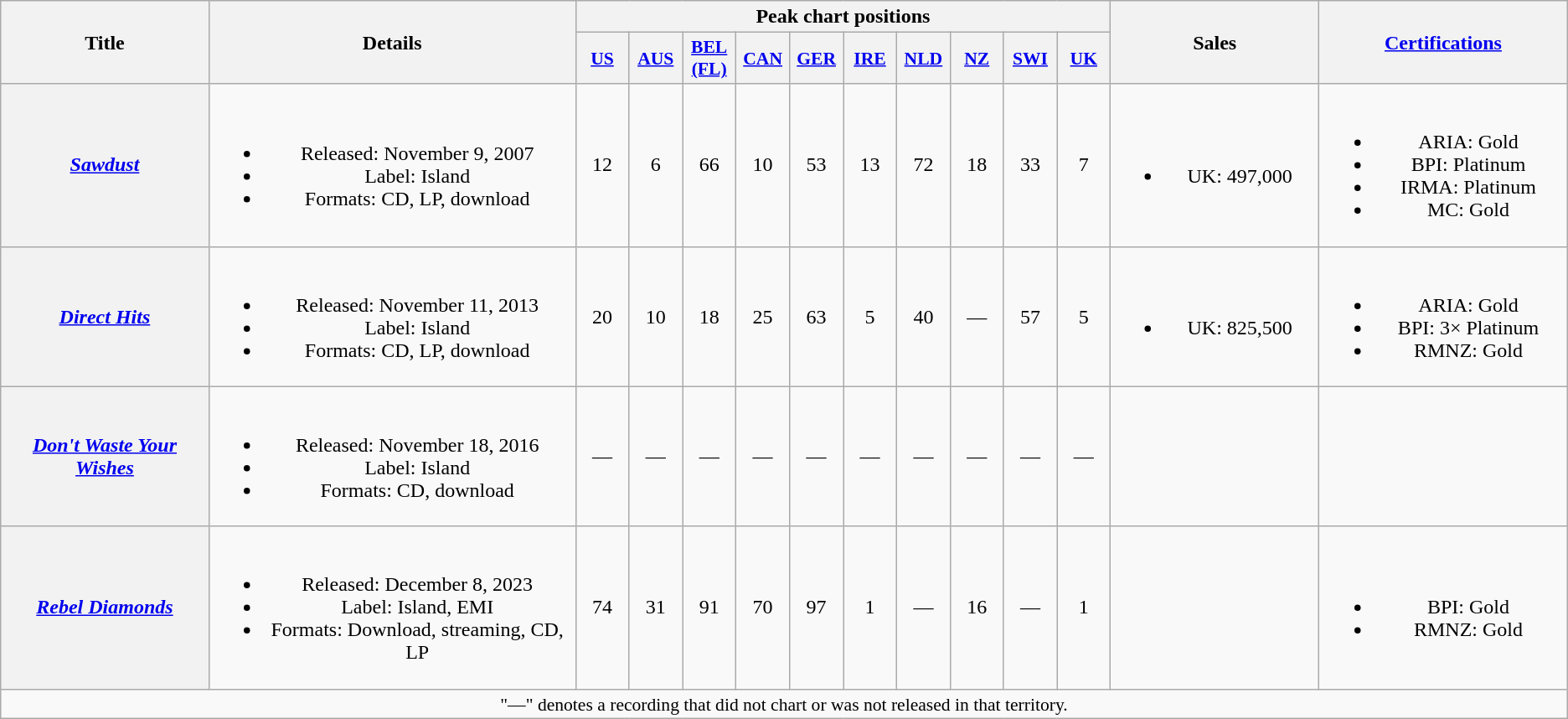<table class="wikitable plainrowheaders" style="text-align:center;">
<tr>
<th scope="col" rowspan="2" style="width:10em;">Title</th>
<th scope="col" rowspan="2" style="width:18em;">Details</th>
<th scope="col" colspan="10">Peak chart positions</th>
<th scope="col" rowspan="2" style="width:10em;">Sales</th>
<th scope="col" rowspan="2" style="width:12em;"><a href='#'>Certifications</a></th>
</tr>
<tr>
<th scope="col" style="width:2.5em;font-size:90%;"><a href='#'>US</a><br></th>
<th scope="col" style="width:2.5em;font-size:90%;"><a href='#'>AUS</a><br></th>
<th scope="col" style="width:2.5em;font-size:90%;"><a href='#'>BEL<br>(FL)</a><br></th>
<th scope="col" style="width:2.5em;font-size:90%;"><a href='#'>CAN</a><br></th>
<th scope="col" style="width:2.5em;font-size:90%;"><a href='#'>GER</a><br></th>
<th scope="col" style="width:2.5em;font-size:90%;"><a href='#'>IRE</a><br></th>
<th scope="col" style="width:2.5em;font-size:90%;"><a href='#'>NLD</a><br></th>
<th scope="col" style="width:2.5em;font-size:90%;"><a href='#'>NZ</a><br></th>
<th scope="col" style="width:2.5em;font-size:90%;"><a href='#'>SWI</a><br></th>
<th scope="col" style="width:2.5em;font-size:90%;"><a href='#'>UK</a><br></th>
</tr>
<tr>
<th scope="row"><em><a href='#'>Sawdust</a></em></th>
<td><br><ul><li>Released: November 9, 2007</li><li>Label: Island</li><li>Formats: CD, LP, download</li></ul></td>
<td>12</td>
<td>6</td>
<td>66</td>
<td>10</td>
<td>53</td>
<td>13</td>
<td>72</td>
<td>18</td>
<td>33</td>
<td>7</td>
<td><br><ul><li>UK: 497,000</li></ul></td>
<td><br><ul><li>ARIA: Gold</li><li>BPI: Platinum</li><li>IRMA: Platinum</li><li>MC: Gold</li></ul></td>
</tr>
<tr>
<th scope="row"><em><a href='#'>Direct Hits</a></em></th>
<td><br><ul><li>Released: November 11, 2013</li><li>Label: Island</li><li>Formats: CD, LP, download</li></ul></td>
<td>20</td>
<td>10</td>
<td>18</td>
<td>25</td>
<td>63</td>
<td>5</td>
<td>40</td>
<td>—</td>
<td>57</td>
<td>5</td>
<td><br><ul><li>UK: 825,500</li></ul></td>
<td><br><ul><li>ARIA: Gold</li><li>BPI: 3× Platinum</li><li>RMNZ: Gold</li></ul></td>
</tr>
<tr>
<th scope="row"><em><a href='#'>Don't Waste Your Wishes</a></em></th>
<td><br><ul><li>Released: November 18, 2016</li><li>Label: Island</li><li>Formats: CD, download</li></ul></td>
<td>—</td>
<td>—</td>
<td>—</td>
<td>—</td>
<td>—</td>
<td>—</td>
<td>—</td>
<td>—</td>
<td>—</td>
<td>—</td>
<td></td>
<td></td>
</tr>
<tr>
<th scope="row"><em><a href='#'>Rebel Diamonds</a></em></th>
<td><br><ul><li>Released: December 8, 2023</li><li>Label: Island, EMI</li><li>Formats: Download, streaming, CD, LP</li></ul></td>
<td>74</td>
<td>31</td>
<td>91</td>
<td>70</td>
<td>97</td>
<td>1</td>
<td>—</td>
<td>16</td>
<td>—</td>
<td>1</td>
<td></td>
<td><br><ul><li>BPI: Gold</li><li>RMNZ: Gold</li></ul></td>
</tr>
<tr>
<td colspan="14" style="font-size:90%">"—" denotes a recording that did not chart or was not released in that territory.</td>
</tr>
</table>
